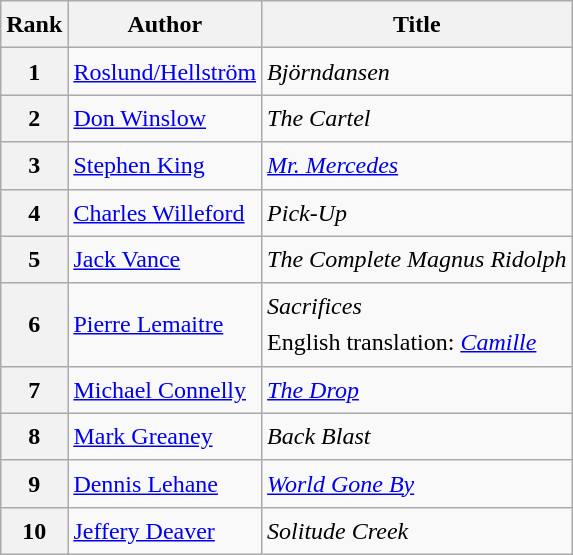<table class="wikitable sortable" style="font-size:1.00em; line-height:1.5em;">
<tr>
<th>Rank</th>
<th>Author</th>
<th>Title</th>
</tr>
<tr>
<th>1</th>
<td><a href='#'>Roslund/Hellström</a></td>
<td><em>Björndansen</em></td>
</tr>
<tr>
<th>2</th>
<td><a href='#'>Don Winslow</a></td>
<td><em>The Cartel</em></td>
</tr>
<tr>
<th>3</th>
<td><a href='#'>Stephen King</a></td>
<td><em><a href='#'>Mr. Mercedes</a></em></td>
</tr>
<tr>
<th>4</th>
<td><a href='#'>Charles Willeford</a></td>
<td><em>Pick-Up</em></td>
</tr>
<tr>
<th>5</th>
<td><a href='#'>Jack Vance</a></td>
<td><em>The Complete Magnus Ridolph</em></td>
</tr>
<tr>
<th>6</th>
<td><a href='#'>Pierre Lemaitre</a></td>
<td><em>Sacrifices</em><br>English translation: <em><a href='#'>Camille</a></em></td>
</tr>
<tr>
<th>7</th>
<td><a href='#'>Michael Connelly</a></td>
<td><em><a href='#'>The Drop</a></em></td>
</tr>
<tr>
<th>8</th>
<td><a href='#'>Mark Greaney</a></td>
<td><em>Back Blast</em></td>
</tr>
<tr>
<th>9</th>
<td><a href='#'>Dennis Lehane</a></td>
<td><em><a href='#'>World Gone By</a></em></td>
</tr>
<tr>
<th>10</th>
<td><a href='#'>Jeffery Deaver</a></td>
<td><em>Solitude Creek</em></td>
</tr>
</table>
